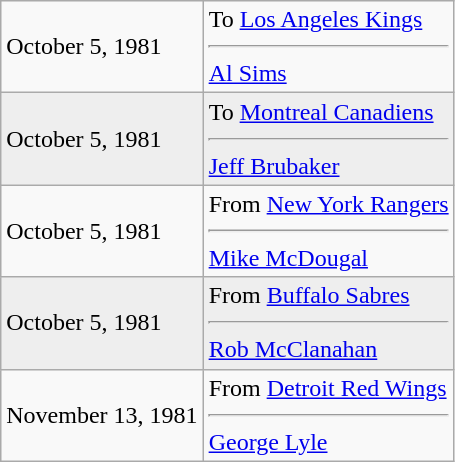<table class="wikitable">
<tr>
<td>October 5, 1981</td>
<td valign="top">To <a href='#'>Los Angeles Kings</a><hr><a href='#'>Al Sims</a></td>
</tr>
<tr style="background:#eee;">
<td>October 5, 1981</td>
<td valign="top">To <a href='#'>Montreal Canadiens</a><hr><a href='#'>Jeff Brubaker</a></td>
</tr>
<tr>
<td>October 5, 1981</td>
<td valign="top">From <a href='#'>New York Rangers</a><hr><a href='#'>Mike McDougal</a></td>
</tr>
<tr style="background:#eee;">
<td>October 5, 1981</td>
<td valign="top">From <a href='#'>Buffalo Sabres</a><hr><a href='#'>Rob McClanahan</a></td>
</tr>
<tr>
<td>November 13, 1981</td>
<td valign="top">From <a href='#'>Detroit Red Wings</a><hr><a href='#'>George Lyle</a></td>
</tr>
</table>
